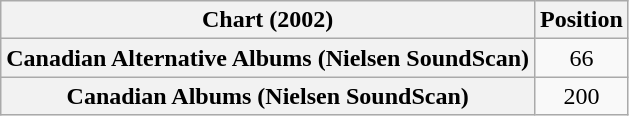<table class="wikitable plainrowheaders" style="text-align:center">
<tr>
<th>Chart (2002)</th>
<th>Position</th>
</tr>
<tr>
<th scope="row">Canadian Alternative Albums (Nielsen SoundScan)</th>
<td>66</td>
</tr>
<tr>
<th scope="row">Canadian Albums (Nielsen SoundScan)</th>
<td>200</td>
</tr>
</table>
